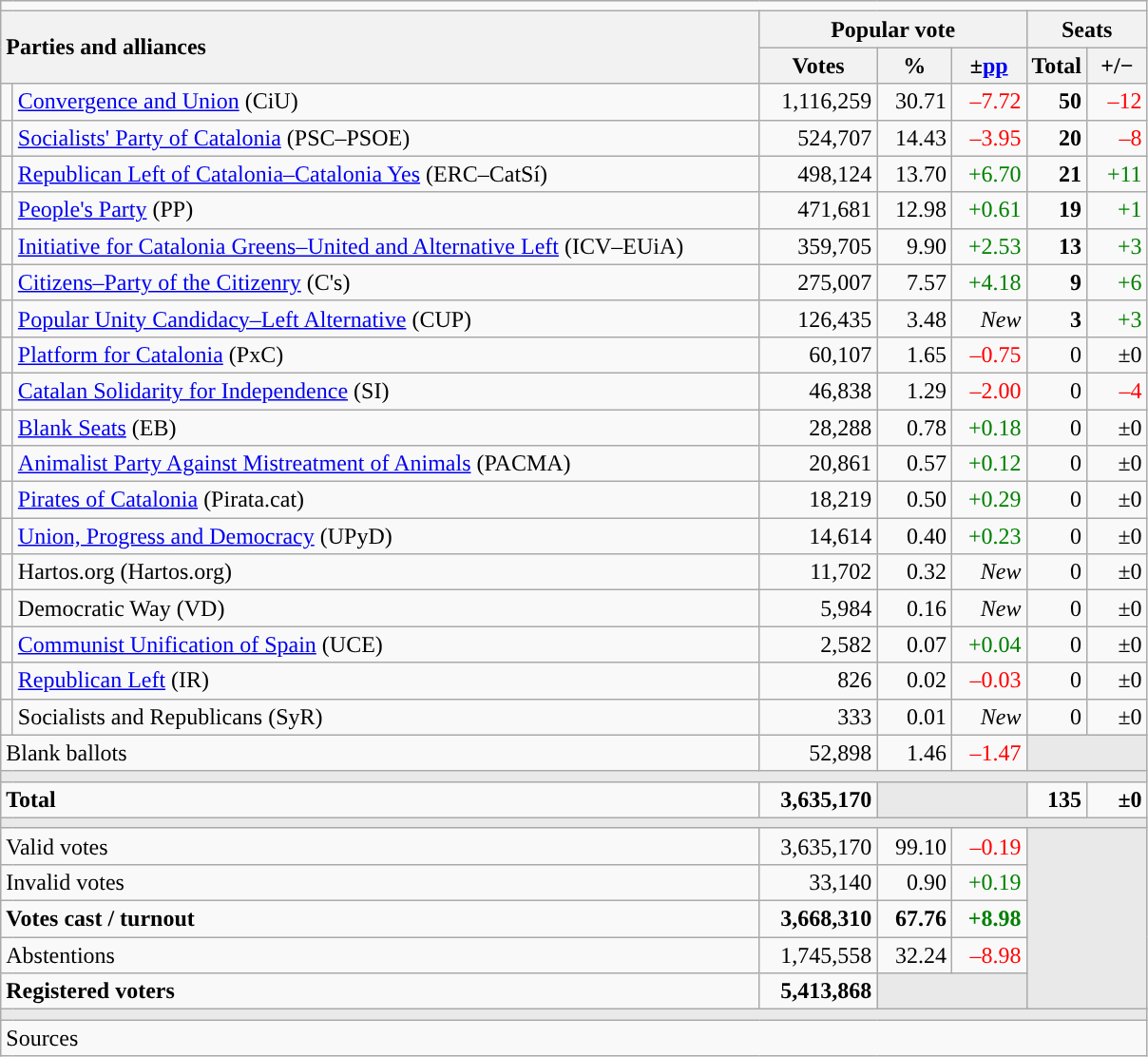<table class="wikitable" style="text-align:right;">
<tr>
<td colspan="7"></td>
</tr>
<tr>
<th style="text-align:left;" rowspan="2" colspan="2" width="525">Parties and alliances</th>
<th colspan="3">Popular vote</th>
<th colspan="2">Seats</th>
</tr>
<tr>
<th width="75">Votes</th>
<th width="45">%</th>
<th width="45">±<a href='#'>pp</a></th>
<th width="35">Total</th>
<th width="35">+/−</th>
</tr>
<tr>
<td width="1" style="color:inherit;background:"></td>
<td align="left"><a href='#'>Convergence and Union</a> (CiU)</td>
<td>1,116,259</td>
<td>30.71</td>
<td style="color:red;">–7.72</td>
<td><strong>50</strong></td>
<td style="color:red;">–12</td>
</tr>
<tr>
<td style="color:inherit;background:"></td>
<td align="left"><a href='#'>Socialists' Party of Catalonia</a> (PSC–PSOE)</td>
<td>524,707</td>
<td>14.43</td>
<td style="color:red;">–3.95</td>
<td><strong>20</strong></td>
<td style="color:red;">–8</td>
</tr>
<tr>
<td style="color:inherit;background:"></td>
<td align="left"><a href='#'>Republican Left of Catalonia–Catalonia Yes</a> (ERC–CatSí)</td>
<td>498,124</td>
<td>13.70</td>
<td style="color:green;">+6.70</td>
<td><strong>21</strong></td>
<td style="color:green;">+11</td>
</tr>
<tr>
<td style="color:inherit;background:"></td>
<td align="left"><a href='#'>People's Party</a> (PP)</td>
<td>471,681</td>
<td>12.98</td>
<td style="color:green;">+0.61</td>
<td><strong>19</strong></td>
<td style="color:green;">+1</td>
</tr>
<tr>
<td style="color:inherit;background:"></td>
<td align="left"><a href='#'>Initiative for Catalonia Greens–United and Alternative Left</a> (ICV–EUiA)</td>
<td>359,705</td>
<td>9.90</td>
<td style="color:green;">+2.53</td>
<td><strong>13</strong></td>
<td style="color:green;">+3</td>
</tr>
<tr>
<td style="color:inherit;background:"></td>
<td align="left"><a href='#'>Citizens–Party of the Citizenry</a> (C's)</td>
<td>275,007</td>
<td>7.57</td>
<td style="color:green;">+4.18</td>
<td><strong>9</strong></td>
<td style="color:green;">+6</td>
</tr>
<tr>
<td style="color:inherit;background:"></td>
<td align="left"><a href='#'>Popular Unity Candidacy–Left Alternative</a> (CUP)</td>
<td>126,435</td>
<td>3.48</td>
<td><em>New</em></td>
<td><strong>3</strong></td>
<td style="color:green;">+3</td>
</tr>
<tr>
<td style="color:inherit;background:"></td>
<td align="left"><a href='#'>Platform for Catalonia</a> (PxC)</td>
<td>60,107</td>
<td>1.65</td>
<td style="color:red;">–0.75</td>
<td>0</td>
<td>±0</td>
</tr>
<tr>
<td style="color:inherit;background:"></td>
<td align="left"><a href='#'>Catalan Solidarity for Independence</a> (SI)</td>
<td>46,838</td>
<td>1.29</td>
<td style="color:red;">–2.00</td>
<td>0</td>
<td style="color:red;">–4</td>
</tr>
<tr>
<td style="color:inherit;background:"></td>
<td align="left"><a href='#'>Blank Seats</a> (EB)</td>
<td>28,288</td>
<td>0.78</td>
<td style="color:green;">+0.18</td>
<td>0</td>
<td>±0</td>
</tr>
<tr>
<td style="color:inherit;background:"></td>
<td align="left"><a href='#'>Animalist Party Against Mistreatment of Animals</a> (PACMA)</td>
<td>20,861</td>
<td>0.57</td>
<td style="color:green;">+0.12</td>
<td>0</td>
<td>±0</td>
</tr>
<tr>
<td style="color:inherit;background:"></td>
<td align="left"><a href='#'>Pirates of Catalonia</a> (Pirata.cat)</td>
<td>18,219</td>
<td>0.50</td>
<td style="color:green;">+0.29</td>
<td>0</td>
<td>±0</td>
</tr>
<tr>
<td style="color:inherit;background:"></td>
<td align="left"><a href='#'>Union, Progress and Democracy</a> (UPyD)</td>
<td>14,614</td>
<td>0.40</td>
<td style="color:green;">+0.23</td>
<td>0</td>
<td>±0</td>
</tr>
<tr>
<td style="color:inherit;background:"></td>
<td align="left">Hartos.org (Hartos.org)</td>
<td>11,702</td>
<td>0.32</td>
<td><em>New</em></td>
<td>0</td>
<td>±0</td>
</tr>
<tr>
<td style="color:inherit;background:"></td>
<td align="left">Democratic Way (VD)</td>
<td>5,984</td>
<td>0.16</td>
<td><em>New</em></td>
<td>0</td>
<td>±0</td>
</tr>
<tr>
<td style="color:inherit;background:"></td>
<td align="left"><a href='#'>Communist Unification of Spain</a> (UCE)</td>
<td>2,582</td>
<td>0.07</td>
<td style="color:green;">+0.04</td>
<td>0</td>
<td>±0</td>
</tr>
<tr>
<td style="color:inherit;background:"></td>
<td align="left"><a href='#'>Republican Left</a> (IR)</td>
<td>826</td>
<td>0.02</td>
<td style="color:red;">–0.03</td>
<td>0</td>
<td>±0</td>
</tr>
<tr>
<td style="color:inherit;background:"></td>
<td align="left">Socialists and Republicans (SyR)</td>
<td>333</td>
<td>0.01</td>
<td><em>New</em></td>
<td>0</td>
<td>±0</td>
</tr>
<tr>
<td align="left" colspan="2">Blank ballots</td>
<td>52,898</td>
<td>1.46</td>
<td style="color:red;">–1.47</td>
<td bgcolor="#E9E9E9" colspan="2"></td>
</tr>
<tr>
<td colspan="7" bgcolor="#E9E9E9"></td>
</tr>
<tr style="font-weight:bold;">
<td align="left" colspan="2">Total</td>
<td>3,635,170</td>
<td bgcolor="#E9E9E9" colspan="2"></td>
<td>135</td>
<td>±0</td>
</tr>
<tr>
<td colspan="7" bgcolor="#E9E9E9"></td>
</tr>
<tr>
<td align="left" colspan="2">Valid votes</td>
<td>3,635,170</td>
<td>99.10</td>
<td style="color:red;">–0.19</td>
<td bgcolor="#E9E9E9" colspan="2" rowspan="5"></td>
</tr>
<tr>
<td align="left" colspan="2">Invalid votes</td>
<td>33,140</td>
<td>0.90</td>
<td style="color:green;">+0.19</td>
</tr>
<tr style="font-weight:bold;">
<td align="left" colspan="2">Votes cast / turnout</td>
<td>3,668,310</td>
<td>67.76</td>
<td style="color:green;">+8.98</td>
</tr>
<tr>
<td align="left" colspan="2">Abstentions</td>
<td>1,745,558</td>
<td>32.24</td>
<td style="color:red;">–8.98</td>
</tr>
<tr style="font-weight:bold;">
<td align="left" colspan="2">Registered voters</td>
<td>5,413,868</td>
<td bgcolor="#E9E9E9" colspan="2"></td>
</tr>
<tr>
<td colspan="7" bgcolor="#E9E9E9"></td>
</tr>
<tr>
<td align="left" colspan="7">Sources</td>
</tr>
</table>
